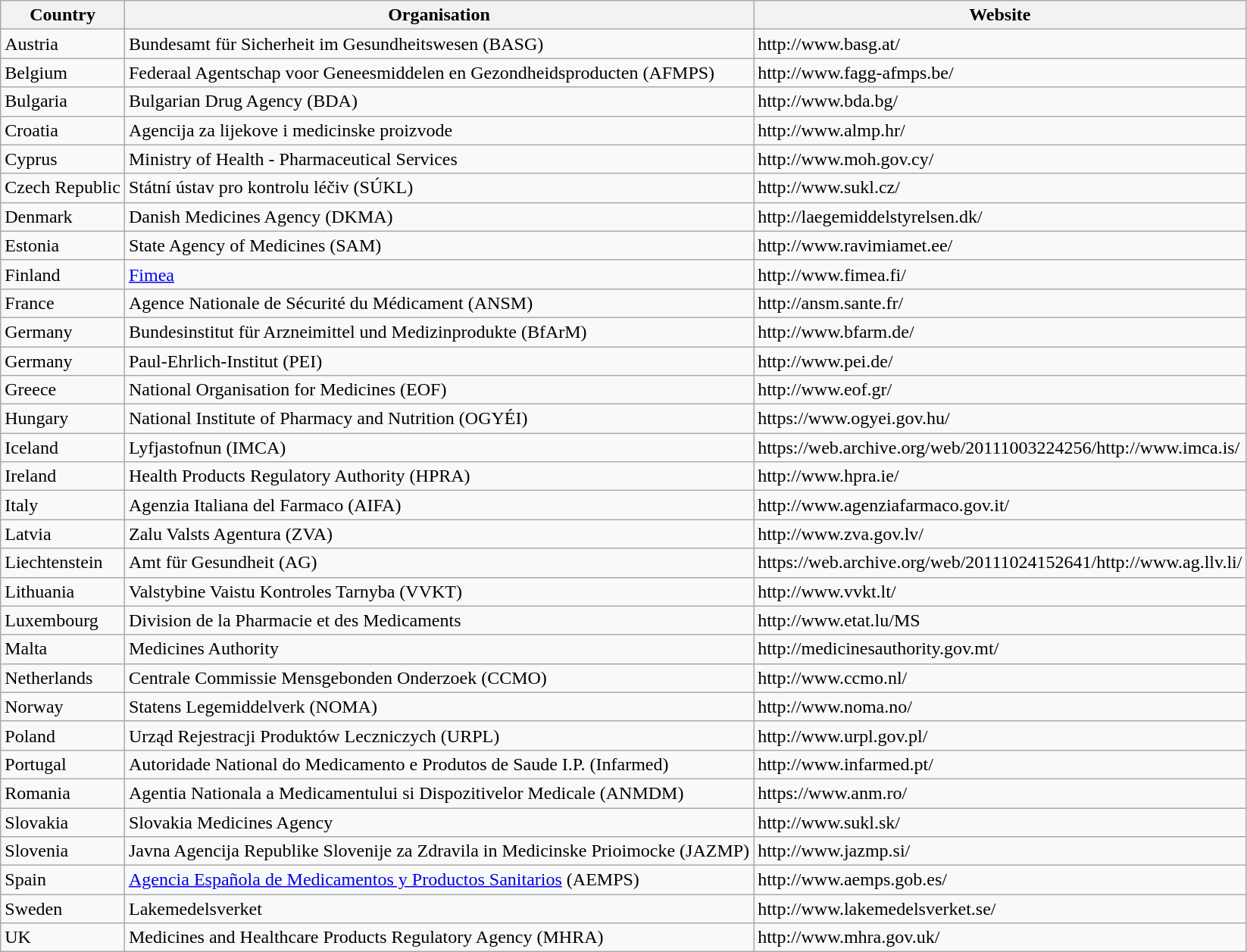<table class="wikitable">
<tr>
<th>Country</th>
<th>Organisation</th>
<th>Website</th>
</tr>
<tr>
<td>Austria</td>
<td>Bundesamt für Sicherheit im Gesundheitswesen (BASG)</td>
<td>http://www.basg.at/</td>
</tr>
<tr>
<td>Belgium</td>
<td>Federaal Agentschap voor Geneesmiddelen en Gezondheidsproducten (AFMPS)</td>
<td>http://www.fagg-afmps.be/</td>
</tr>
<tr>
<td>Bulgaria</td>
<td>Bulgarian Drug Agency (BDA)</td>
<td>http://www.bda.bg/</td>
</tr>
<tr>
<td>Croatia</td>
<td>Agencija za lijekove i medicinske proizvode</td>
<td>http://www.almp.hr/</td>
</tr>
<tr>
<td>Cyprus</td>
<td>Ministry of Health - Pharmaceutical Services</td>
<td>http://www.moh.gov.cy/</td>
</tr>
<tr>
<td>Czech Republic</td>
<td>Státní ústav pro kontrolu léčiv (SÚKL)</td>
<td>http://www.sukl.cz/</td>
</tr>
<tr>
<td>Denmark</td>
<td>Danish Medicines Agency (DKMA)</td>
<td>http://laegemiddelstyrelsen.dk/</td>
</tr>
<tr>
<td>Estonia</td>
<td>State Agency of Medicines (SAM)</td>
<td>http://www.ravimiamet.ee/</td>
</tr>
<tr>
<td>Finland</td>
<td><a href='#'>Fimea</a></td>
<td>http://www.fimea.fi/</td>
</tr>
<tr>
<td>France</td>
<td>Agence Nationale de Sécurité du Médicament (ANSM)</td>
<td>http://ansm.sante.fr/</td>
</tr>
<tr>
<td>Germany</td>
<td>Bundesinstitut für Arzneimittel und Medizinprodukte (BfArM)</td>
<td>http://www.bfarm.de/</td>
</tr>
<tr>
<td>Germany</td>
<td>Paul-Ehrlich-Institut (PEI)</td>
<td>http://www.pei.de/</td>
</tr>
<tr>
<td>Greece</td>
<td>National Organisation for Medicines (EOF)</td>
<td>http://www.eof.gr/</td>
</tr>
<tr>
<td>Hungary</td>
<td>National Institute of Pharmacy and Nutrition (OGYÉI)</td>
<td>https://www.ogyei.gov.hu/</td>
</tr>
<tr>
<td>Iceland</td>
<td>Lyfjastofnun (IMCA)</td>
<td>https://web.archive.org/web/20111003224256/http://www.imca.is/</td>
</tr>
<tr>
<td>Ireland</td>
<td>Health Products Regulatory Authority (HPRA)</td>
<td>http://www.hpra.ie/</td>
</tr>
<tr>
<td>Italy</td>
<td>Agenzia Italiana del Farmaco (AIFA)</td>
<td>http://www.agenziafarmaco.gov.it/</td>
</tr>
<tr>
<td>Latvia</td>
<td>Zalu Valsts Agentura (ZVA)</td>
<td>http://www.zva.gov.lv/</td>
</tr>
<tr>
<td>Liechtenstein</td>
<td>Amt für Gesundheit (AG)</td>
<td>https://web.archive.org/web/20111024152641/http://www.ag.llv.li/</td>
</tr>
<tr>
<td>Lithuania</td>
<td>Valstybine Vaistu Kontroles Tarnyba (VVKT)</td>
<td>http://www.vvkt.lt/</td>
</tr>
<tr>
<td>Luxembourg</td>
<td>Division de la Pharmacie et des Medicaments</td>
<td>http://www.etat.lu/MS</td>
</tr>
<tr>
<td>Malta</td>
<td>Medicines Authority</td>
<td>http://medicinesauthority.gov.mt/</td>
</tr>
<tr>
<td>Netherlands</td>
<td>Centrale Commissie Mensgebonden Onderzoek (CCMO)</td>
<td>http://www.ccmo.nl/</td>
</tr>
<tr>
<td>Norway</td>
<td>Statens Legemiddelverk (NOMA)</td>
<td>http://www.noma.no/</td>
</tr>
<tr>
<td>Poland</td>
<td>Urząd Rejestracji Produktów Leczniczych (URPL)</td>
<td>http://www.urpl.gov.pl/</td>
</tr>
<tr>
<td>Portugal</td>
<td>Autoridade National do Medicamento e Produtos de Saude I.P. (Infarmed)</td>
<td>http://www.infarmed.pt/</td>
</tr>
<tr>
<td>Romania</td>
<td>Agentia Nationala a Medicamentului si Dispozitivelor Medicale (ANMDM)</td>
<td>https://www.anm.ro/</td>
</tr>
<tr>
<td>Slovakia</td>
<td>Slovakia Medicines Agency</td>
<td>http://www.sukl.sk/</td>
</tr>
<tr>
<td>Slovenia</td>
<td>Javna Agencija Republike Slovenije za Zdravila in Medicinske Prioimocke (JAZMP)</td>
<td>http://www.jazmp.si/</td>
</tr>
<tr>
<td>Spain</td>
<td><a href='#'>Agencia Española de Medicamentos y Productos Sanitarios</a> (AEMPS)</td>
<td>http://www.aemps.gob.es/</td>
</tr>
<tr>
<td>Sweden</td>
<td>Lakemedelsverket</td>
<td>http://www.lakemedelsverket.se/</td>
</tr>
<tr>
<td>UK</td>
<td>Medicines and Healthcare Products Regulatory Agency (MHRA)</td>
<td>http://www.mhra.gov.uk/</td>
</tr>
</table>
